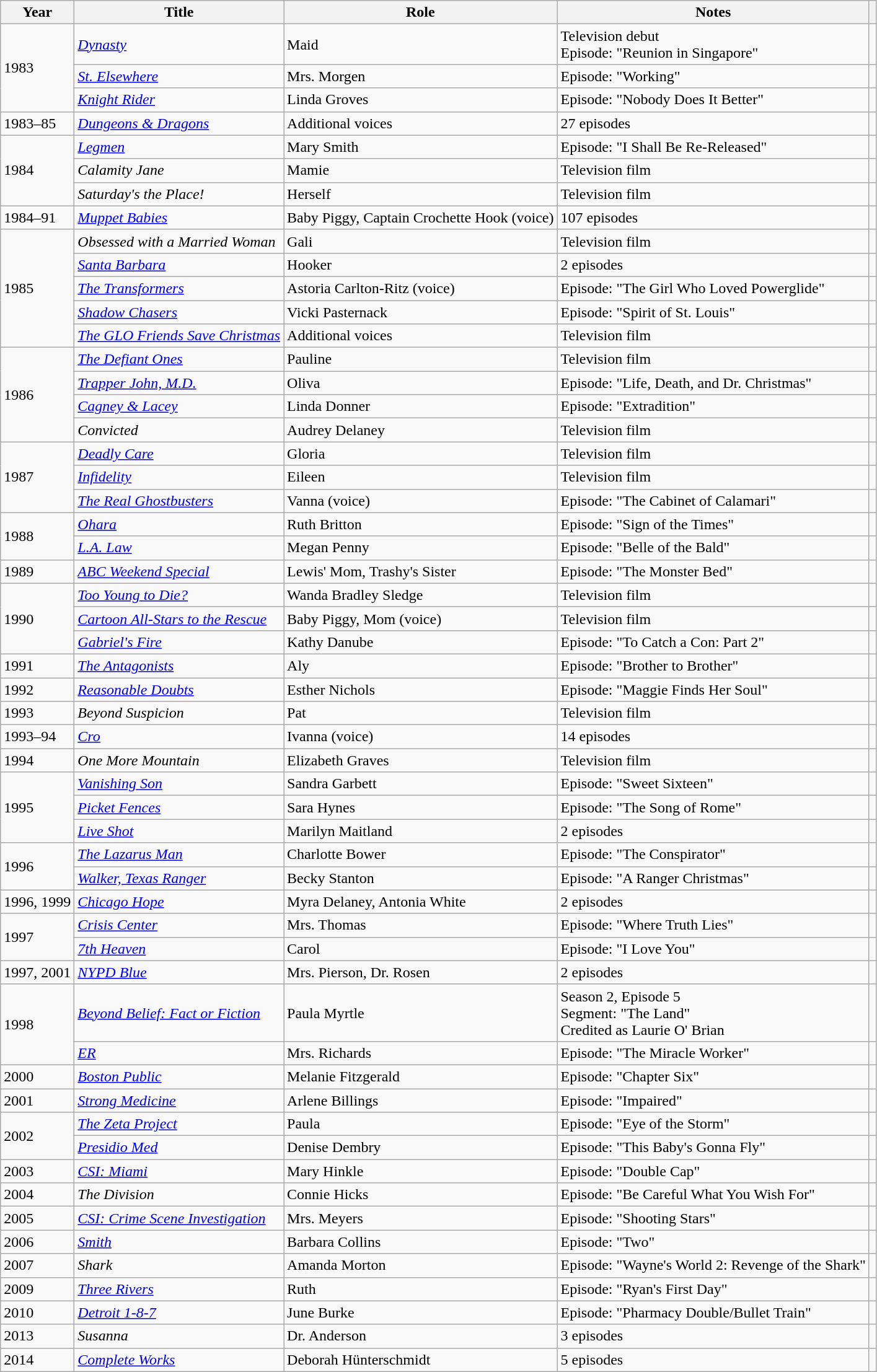<table class="wikitable sortable">
<tr>
<th>Year</th>
<th>Title</th>
<th>Role</th>
<th class="unsortable">Notes</th>
<th></th>
</tr>
<tr>
<td rowspan="3">1983</td>
<td><em><a href='#'>Dynasty</a></em></td>
<td>Maid</td>
<td>Television debut<br>Episode: "Reunion in Singapore"</td>
<td></td>
</tr>
<tr>
<td><em><a href='#'>St. Elsewhere</a></em></td>
<td>Mrs. Morgen</td>
<td>Episode: "Working"</td>
<td></td>
</tr>
<tr>
<td><a href='#'><em>Knight Rider</em></a></td>
<td>Linda Groves</td>
<td>Episode: "Nobody Does It Better"</td>
<td></td>
</tr>
<tr>
<td>1983–85</td>
<td><a href='#'><em>Dungeons & Dragons</em></a></td>
<td>Additional voices</td>
<td>27 episodes</td>
<td></td>
</tr>
<tr>
<td rowspan="3">1984</td>
<td><em><a href='#'>Legmen</a></em></td>
<td>Mary Smith</td>
<td>Episode: "I Shall Be Re-Released"</td>
<td></td>
</tr>
<tr>
<td><em>Calamity Jane</em></td>
<td>Mamie</td>
<td>Television film</td>
<td></td>
</tr>
<tr>
<td><em>Saturday's the Place!</em></td>
<td>Herself</td>
<td>Television film</td>
<td></td>
</tr>
<tr>
<td>1984–91</td>
<td><em><a href='#'>Muppet Babies</a></em></td>
<td>Baby Piggy, Captain Crochette Hook (voice)</td>
<td>107 episodes</td>
<td></td>
</tr>
<tr>
<td rowspan="5">1985</td>
<td><em>Obsessed with a Married Woman</em></td>
<td>Gali</td>
<td>Television film</td>
<td></td>
</tr>
<tr>
<td><em><a href='#'>Santa Barbara</a></em></td>
<td>Hooker</td>
<td>2 episodes</td>
<td></td>
</tr>
<tr>
<td><em><a href='#'>The Transformers</a></em></td>
<td>Astoria Carlton-Ritz (voice)</td>
<td>Episode: "The Girl Who Loved Powerglide"</td>
<td></td>
</tr>
<tr>
<td><em><a href='#'>Shadow Chasers</a></em></td>
<td>Vicki Pasternack</td>
<td>Episode: "Spirit of St. Louis"</td>
<td></td>
</tr>
<tr>
<td><em><a href='#'>The GLO Friends Save Christmas</a></em></td>
<td>Additional voices</td>
<td>Television film</td>
<td></td>
</tr>
<tr>
<td rowspan="4">1986</td>
<td><em><a href='#'>The Defiant Ones</a></em></td>
<td>Pauline</td>
<td>Television film</td>
<td></td>
</tr>
<tr>
<td><em><a href='#'>Trapper John, M.D.</a></em></td>
<td>Oliva</td>
<td>Episode: "Life, Death, and Dr. Christmas"</td>
<td></td>
</tr>
<tr>
<td><em><a href='#'>Cagney & Lacey</a></em></td>
<td>Linda Donner</td>
<td>Episode: "Extradition"</td>
<td></td>
</tr>
<tr>
<td><em>Convicted</em></td>
<td>Audrey Delaney</td>
<td>Television film</td>
<td></td>
</tr>
<tr>
<td rowspan="3">1987</td>
<td><em><a href='#'>Deadly Care</a></em></td>
<td>Gloria</td>
<td>Television film</td>
<td></td>
</tr>
<tr>
<td><em><a href='#'>Infidelity</a></em></td>
<td>Eileen</td>
<td>Television film</td>
<td></td>
</tr>
<tr>
<td><em><a href='#'>The Real Ghostbusters</a></em></td>
<td>Vanna (voice)</td>
<td>Episode: "The Cabinet of Calamari"</td>
<td></td>
</tr>
<tr>
<td rowspan="2">1988</td>
<td><a href='#'><em>Ohara</em></a></td>
<td>Ruth Britton</td>
<td>Episode: "Sign of the Times"</td>
<td></td>
</tr>
<tr>
<td><em><a href='#'>L.A. Law</a></em></td>
<td>Megan Penny</td>
<td>Episode: "Belle of the Bald"</td>
<td></td>
</tr>
<tr>
<td>1989</td>
<td><em><a href='#'>ABC Weekend Special</a></em></td>
<td>Lewis' Mom, Trashy's Sister</td>
<td>Episode: "The Monster Bed"</td>
<td></td>
</tr>
<tr>
<td rowspan="3">1990</td>
<td><em><a href='#'>Too Young to Die?</a></em></td>
<td>Wanda Bradley Sledge</td>
<td>Television film</td>
<td></td>
</tr>
<tr>
<td><em><a href='#'>Cartoon All-Stars to the Rescue</a></em></td>
<td>Baby Piggy, Mom (voice)</td>
<td>Television film</td>
<td></td>
</tr>
<tr>
<td><em><a href='#'>Gabriel's Fire</a></em></td>
<td>Kathy Danube</td>
<td>Episode: "To Catch a Con: Part 2"</td>
<td></td>
</tr>
<tr>
<td>1991</td>
<td><em><a href='#'>The Antagonists</a></em></td>
<td>Aly</td>
<td>Episode: "Brother to Brother"</td>
<td></td>
</tr>
<tr>
<td>1992</td>
<td><em><a href='#'>Reasonable Doubts</a></em></td>
<td>Esther Nichols</td>
<td>Episode: "Maggie Finds Her Soul"</td>
<td></td>
</tr>
<tr>
<td>1993</td>
<td><em>Beyond Suspicion</em></td>
<td>Pat</td>
<td>Television film</td>
<td></td>
</tr>
<tr>
<td>1993–94</td>
<td><em><a href='#'>Cro</a></em></td>
<td>Ivanna (voice)</td>
<td>14 episodes</td>
<td></td>
</tr>
<tr>
<td>1994</td>
<td><em>One More Mountain</em></td>
<td>Elizabeth Graves</td>
<td>Television film</td>
<td></td>
</tr>
<tr>
<td rowspan="3">1995</td>
<td><em><a href='#'>Vanishing Son</a></em></td>
<td>Sandra Garbett</td>
<td>Episode: "Sweet Sixteen"</td>
<td></td>
</tr>
<tr>
<td><em><a href='#'>Picket Fences</a></em></td>
<td>Sara Hynes</td>
<td>Episode: "The Song of Rome"</td>
<td></td>
</tr>
<tr>
<td><em><a href='#'>Live Shot</a></em></td>
<td>Marilyn Maitland</td>
<td>2 episodes</td>
<td></td>
</tr>
<tr>
<td rowspan="2">1996</td>
<td><em><a href='#'>The Lazarus Man</a></em></td>
<td>Charlotte Bower</td>
<td>Episode: "The Conspirator"</td>
<td></td>
</tr>
<tr>
<td><em><a href='#'>Walker, Texas Ranger</a></em></td>
<td>Becky Stanton</td>
<td>Episode: "A Ranger Christmas"</td>
<td></td>
</tr>
<tr>
<td>1996, 1999</td>
<td><em><a href='#'>Chicago Hope</a></em></td>
<td>Myra Delaney, Antonia White</td>
<td>2 episodes</td>
<td></td>
</tr>
<tr>
<td rowspan="2">1997</td>
<td><em><a href='#'>Crisis Center</a></em></td>
<td>Mrs. Thomas</td>
<td>Episode: "Where Truth Lies"</td>
<td></td>
</tr>
<tr>
<td><em><a href='#'>7th Heaven</a></em></td>
<td>Carol</td>
<td>Episode: "I Love You"</td>
<td></td>
</tr>
<tr>
<td>1997, 2001</td>
<td><em><a href='#'>NYPD Blue</a></em></td>
<td>Mrs. Pierson, Dr. Rosen</td>
<td>2 episodes</td>
<td></td>
</tr>
<tr>
<td rowspan="2">1998</td>
<td><em><a href='#'>Beyond Belief: Fact or Fiction</a></em></td>
<td>Paula Myrtle</td>
<td>Season 2, Episode 5<br>Segment: "The Land"<br>Credited as Laurie O' Brian</td>
<td></td>
</tr>
<tr>
<td><em><a href='#'>ER</a></em></td>
<td>Mrs. Richards</td>
<td>Episode: "The Miracle Worker"</td>
<td></td>
</tr>
<tr>
<td>2000</td>
<td><em><a href='#'>Boston Public</a></em></td>
<td>Melanie Fitzgerald</td>
<td>Episode: "Chapter Six"</td>
<td></td>
</tr>
<tr>
<td>2001</td>
<td><em><a href='#'>Strong Medicine</a></em></td>
<td>Arlene Billings</td>
<td>Episode: "Impaired"</td>
<td></td>
</tr>
<tr>
<td rowspan="2">2002</td>
<td><em><a href='#'>The Zeta Project</a></em></td>
<td>Paula</td>
<td>Episode: "Eye of the Storm"</td>
<td></td>
</tr>
<tr>
<td><em><a href='#'>Presidio Med</a></em></td>
<td>Denise Dembry</td>
<td>Episode: "This Baby's Gonna Fly"</td>
<td></td>
</tr>
<tr>
<td>2003</td>
<td><em><a href='#'>CSI: Miami</a></em></td>
<td>Mary Hinkle</td>
<td>Episode: "Double Cap"</td>
<td></td>
</tr>
<tr>
<td>2004</td>
<td><em>The Division</em></td>
<td>Connie Hicks</td>
<td>Episode: "Be Careful What You Wish For"</td>
<td></td>
</tr>
<tr>
<td>2005</td>
<td><em><a href='#'>CSI: Crime Scene Investigation</a></em></td>
<td>Mrs. Meyers</td>
<td>Episode: "Shooting Stars"</td>
<td></td>
</tr>
<tr>
<td>2006</td>
<td><em><a href='#'>Smith</a></em></td>
<td>Barbara Collins</td>
<td>Episode: "Two"</td>
<td></td>
</tr>
<tr>
<td>2007</td>
<td><em>Shark</em></td>
<td>Amanda Morton</td>
<td>Episode: "Wayne's World 2: Revenge of the Shark"</td>
<td></td>
</tr>
<tr>
<td>2009</td>
<td><a href='#'><em>Three Rivers</em></a></td>
<td>Ruth</td>
<td>Episode: "Ryan's First Day"</td>
<td></td>
</tr>
<tr>
<td>2010</td>
<td><em><a href='#'>Detroit 1-8-7</a></em></td>
<td>June Burke</td>
<td>Episode: "Pharmacy Double/Bullet Train"</td>
<td></td>
</tr>
<tr>
<td>2013</td>
<td><em>Susanna</em></td>
<td>Dr. Anderson</td>
<td>3 episodes</td>
<td></td>
</tr>
<tr>
<td>2014</td>
<td><em><a href='#'>Complete Works</a></em></td>
<td>Deborah Hünterschmidt</td>
<td>5 episodes</td>
</tr>
</table>
